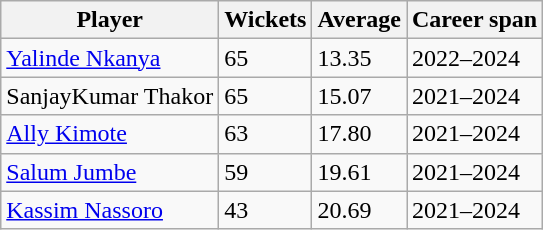<table class="wikitable">
<tr>
<th>Player</th>
<th>Wickets</th>
<th>Average</th>
<th>Career span</th>
</tr>
<tr>
<td><a href='#'>Yalinde Nkanya</a></td>
<td>65</td>
<td>13.35</td>
<td>2022–2024</td>
</tr>
<tr>
<td>SanjayKumar Thakor</td>
<td>65</td>
<td>15.07</td>
<td>2021–2024</td>
</tr>
<tr>
<td><a href='#'>Ally Kimote</a></td>
<td>63</td>
<td>17.80</td>
<td>2021–2024</td>
</tr>
<tr>
<td><a href='#'>Salum Jumbe</a></td>
<td>59</td>
<td>19.61</td>
<td>2021–2024</td>
</tr>
<tr>
<td><a href='#'>Kassim Nassoro</a></td>
<td>43</td>
<td>20.69</td>
<td>2021–2024</td>
</tr>
</table>
